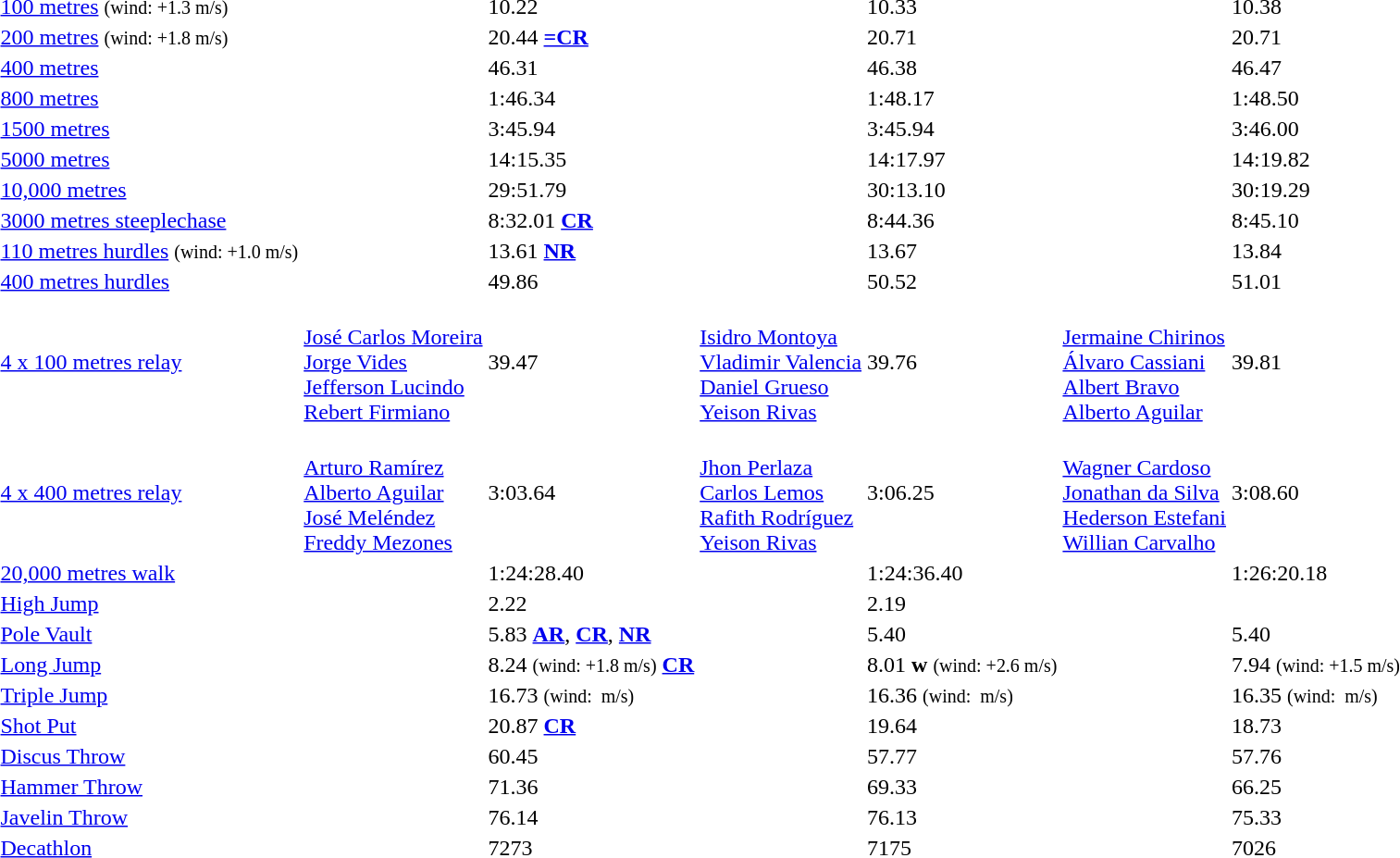<table>
<tr>
<td><a href='#'>100 metres</a> <small>(wind: +1.3 m/s)</small></td>
<td></td>
<td>10.22</td>
<td></td>
<td>10.33</td>
<td></td>
<td>10.38</td>
</tr>
<tr>
<td><a href='#'>200 metres</a> <small>(wind: +1.8 m/s)</small></td>
<td></td>
<td>20.44 <a href='#'><strong>=CR</strong></a></td>
<td></td>
<td>20.71</td>
<td></td>
<td>20.71</td>
</tr>
<tr>
<td><a href='#'>400 metres</a></td>
<td></td>
<td>46.31</td>
<td></td>
<td>46.38</td>
<td></td>
<td>46.47</td>
</tr>
<tr>
<td><a href='#'>800 metres</a></td>
<td></td>
<td>1:46.34</td>
<td></td>
<td>1:48.17</td>
<td></td>
<td>1:48.50</td>
</tr>
<tr>
<td><a href='#'>1500 metres</a></td>
<td></td>
<td>3:45.94</td>
<td></td>
<td>3:45.94</td>
<td></td>
<td>3:46.00</td>
</tr>
<tr>
<td><a href='#'>5000 metres</a></td>
<td></td>
<td>14:15.35</td>
<td></td>
<td>14:17.97</td>
<td></td>
<td>14:19.82</td>
</tr>
<tr>
<td><a href='#'>10,000 metres</a></td>
<td></td>
<td>29:51.79</td>
<td></td>
<td>30:13.10</td>
<td></td>
<td>30:19.29</td>
</tr>
<tr>
<td><a href='#'>3000 metres steeplechase</a></td>
<td></td>
<td>8:32.01 <a href='#'><strong>CR</strong></a></td>
<td></td>
<td>8:44.36</td>
<td></td>
<td>8:45.10</td>
</tr>
<tr>
<td><a href='#'>110 metres hurdles</a> <small>(wind: +1.0 m/s)</small></td>
<td></td>
<td>13.61 <a href='#'><strong>NR</strong></a></td>
<td></td>
<td>13.67</td>
<td></td>
<td>13.84</td>
</tr>
<tr>
<td><a href='#'>400 metres hurdles</a></td>
<td></td>
<td>49.86</td>
<td></td>
<td>50.52</td>
<td></td>
<td>51.01</td>
</tr>
<tr>
<td><a href='#'>4 x 100 metres relay</a></td>
<td> <br> <a href='#'>José Carlos Moreira</a> <br> <a href='#'>Jorge Vides</a> <br> <a href='#'>Jefferson Lucindo</a> <br> <a href='#'>Rebert Firmiano</a></td>
<td>39.47</td>
<td> <br> <a href='#'>Isidro Montoya</a> <br> <a href='#'>Vladimir Valencia</a> <br> <a href='#'>Daniel Grueso</a> <br> <a href='#'>Yeison Rivas</a></td>
<td>39.76</td>
<td> <br> <a href='#'>Jermaine Chirinos</a> <br> <a href='#'>Álvaro Cassiani</a> <br> <a href='#'>Albert Bravo</a> <br> <a href='#'>Alberto Aguilar</a></td>
<td>39.81</td>
</tr>
<tr>
<td><a href='#'>4 x 400 metres relay</a></td>
<td> <br> <a href='#'>Arturo Ramírez</a> <br> <a href='#'>Alberto Aguilar</a> <br> <a href='#'>José Meléndez</a> <br> <a href='#'>Freddy Mezones</a></td>
<td>3:03.64</td>
<td> <br> <a href='#'>Jhon Perlaza</a> <br> <a href='#'>Carlos Lemos</a> <br> <a href='#'>Rafith Rodríguez</a> <br> <a href='#'>Yeison Rivas</a></td>
<td>3:06.25</td>
<td> <br> <a href='#'>Wagner Cardoso</a> <br> <a href='#'>Jonathan da Silva</a> <br> <a href='#'>Hederson Estefani</a> <br> <a href='#'>Willian Carvalho</a></td>
<td>3:08.60</td>
</tr>
<tr>
<td><a href='#'>20,000 metres walk</a></td>
<td></td>
<td>1:24:28.40</td>
<td></td>
<td>1:24:36.40</td>
<td></td>
<td>1:26:20.18</td>
</tr>
<tr>
<td><a href='#'>High Jump</a></td>
<td></td>
<td>2.22</td>
<td> <br> </td>
<td>2.19</td>
<td></td>
<td></td>
</tr>
<tr>
<td><a href='#'>Pole Vault</a></td>
<td></td>
<td>5.83 <a href='#'><strong>AR</strong></a>, <a href='#'><strong>CR</strong></a>, <a href='#'><strong>NR</strong></a></td>
<td></td>
<td>5.40</td>
<td></td>
<td>5.40</td>
</tr>
<tr>
<td><a href='#'>Long Jump</a></td>
<td></td>
<td>8.24 <small>(wind: +1.8 m/s)</small> <a href='#'><strong>CR</strong></a></td>
<td></td>
<td>8.01 <strong>w</strong> <small>(wind: +2.6 m/s)</small></td>
<td></td>
<td>7.94 <small>(wind: +1.5 m/s)</small></td>
</tr>
<tr>
<td><a href='#'>Triple Jump</a></td>
<td></td>
<td>16.73 <small>(wind:  m/s)</small></td>
<td></td>
<td>16.36 <small>(wind:  m/s)</small></td>
<td></td>
<td>16.35 <small>(wind:  m/s)</small></td>
</tr>
<tr>
<td><a href='#'>Shot Put</a></td>
<td></td>
<td>20.87 <a href='#'><strong>CR</strong></a></td>
<td></td>
<td>19.64</td>
<td></td>
<td>18.73</td>
</tr>
<tr>
<td><a href='#'>Discus Throw</a></td>
<td></td>
<td>60.45</td>
<td></td>
<td>57.77</td>
<td></td>
<td>57.76 <strong></strong></td>
</tr>
<tr>
<td><a href='#'>Hammer Throw</a></td>
<td></td>
<td>71.36</td>
<td></td>
<td>69.33</td>
<td></td>
<td>66.25</td>
</tr>
<tr>
<td><a href='#'>Javelin Throw</a></td>
<td></td>
<td>76.14</td>
<td></td>
<td>76.13</td>
<td></td>
<td>75.33</td>
</tr>
<tr>
<td><a href='#'>Decathlon</a></td>
<td></td>
<td>7273</td>
<td></td>
<td>7175</td>
<td></td>
<td>7026</td>
</tr>
</table>
